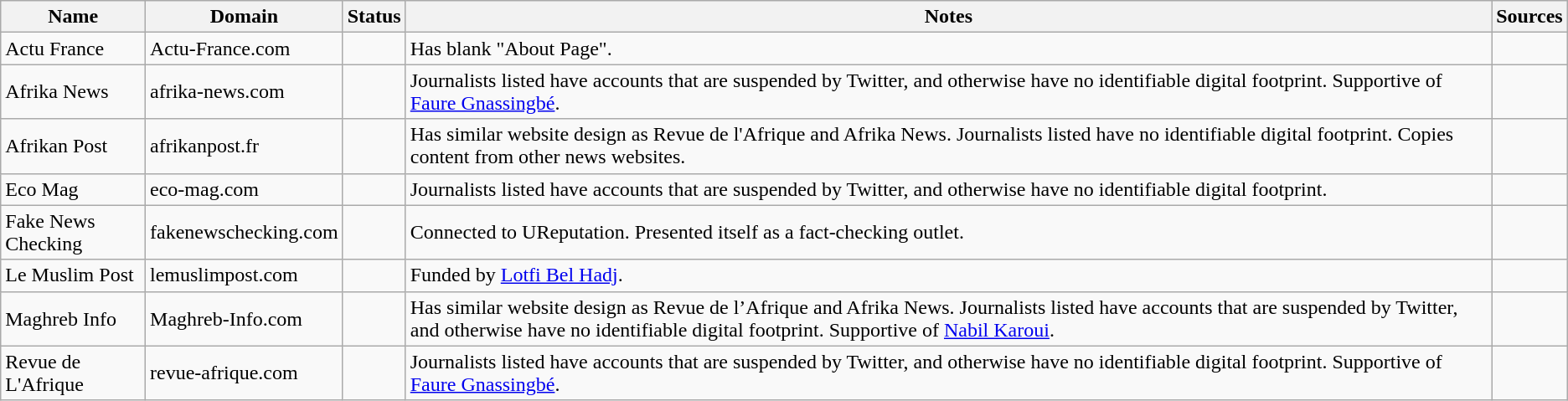<table class="wikitable sortable mw-collapsible mw-collapsed">
<tr>
<th>Name</th>
<th>Domain</th>
<th>Status</th>
<th class="sortable">Notes</th>
<th class="unsortable">Sources</th>
</tr>
<tr>
<td>Actu France</td>
<td>Actu-France.com</td>
<td></td>
<td>Has blank "About Page".</td>
<td></td>
</tr>
<tr>
<td>Afrika News</td>
<td>afrika-news.com</td>
<td></td>
<td>Journalists listed have accounts that are suspended by Twitter, and otherwise have no identifiable digital footprint. Supportive of <a href='#'>Faure Gnassingbé</a>.</td>
<td></td>
</tr>
<tr>
<td>Afrikan Post</td>
<td>afrikanpost.fr</td>
<td></td>
<td>Has similar website design as Revue de l'Afrique and Afrika News. Journalists listed have no identifiable digital footprint. Copies content from other news websites.</td>
<td></td>
</tr>
<tr>
<td>Eco Mag</td>
<td>eco-mag.com</td>
<td></td>
<td>Journalists listed have accounts that are suspended by Twitter, and otherwise have no identifiable digital footprint.</td>
<td></td>
</tr>
<tr>
<td>Fake News Checking</td>
<td>fakenewschecking.com</td>
<td></td>
<td>Connected to UReputation. Presented itself as a fact-checking outlet.</td>
<td></td>
</tr>
<tr>
<td>Le Muslim Post</td>
<td>lemuslimpost.com</td>
<td></td>
<td>Funded by <a href='#'>Lotfi Bel Hadj</a>.</td>
<td></td>
</tr>
<tr>
<td>Maghreb Info</td>
<td>Maghreb-Info.com</td>
<td></td>
<td>Has similar website design as Revue de l’Afrique and Afrika News. Journalists listed have accounts that are suspended by Twitter, and otherwise have no identifiable digital footprint. Supportive of <a href='#'>Nabil Karoui</a>.</td>
<td></td>
</tr>
<tr>
<td>Revue de L'Afrique</td>
<td>revue-afrique.com</td>
<td></td>
<td>Journalists listed have accounts that are suspended by Twitter, and otherwise have no identifiable digital footprint. Supportive of <a href='#'>Faure Gnassingbé</a>.</td>
<td></td>
</tr>
</table>
